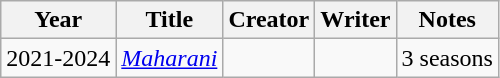<table class="wikitable plainrowheaders sortable">
<tr>
<th>Year</th>
<th>Title</th>
<th>Creator</th>
<th>Writer</th>
<th>Notes</th>
</tr>
<tr>
<td>2021-2024</td>
<td><em><a href='#'>Maharani</a></em></td>
<td></td>
<td></td>
<td>3 seasons</td>
</tr>
</table>
